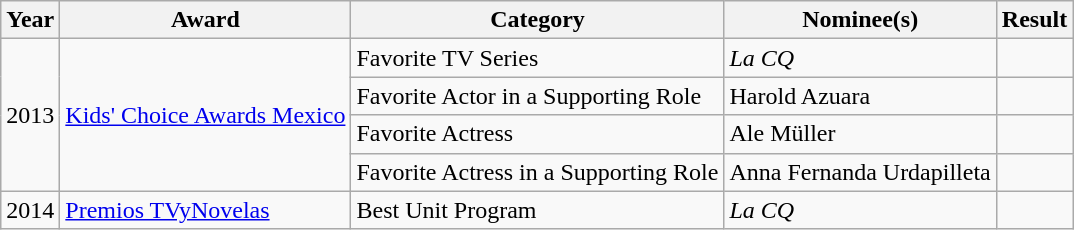<table class="wikitable sortable">
<tr>
<th>Year</th>
<th>Award</th>
<th>Category</th>
<th>Nominee(s)</th>
<th>Result</th>
</tr>
<tr>
<td rowspan="4">2013</td>
<td rowspan="4"><a href='#'>Kids' Choice Awards Mexico</a></td>
<td>Favorite TV Series</td>
<td><em>La CQ</em></td>
<td></td>
</tr>
<tr>
<td>Favorite Actor in a Supporting Role</td>
<td>Harold Azuara</td>
<td></td>
</tr>
<tr>
<td>Favorite Actress</td>
<td>Ale Müller</td>
<td></td>
</tr>
<tr>
<td>Favorite Actress in a Supporting Role</td>
<td>Anna Fernanda Urdapilleta</td>
<td></td>
</tr>
<tr>
<td>2014</td>
<td><a href='#'>Premios TVyNovelas</a></td>
<td>Best Unit Program</td>
<td><em>La CQ</em></td>
<td></td>
</tr>
</table>
